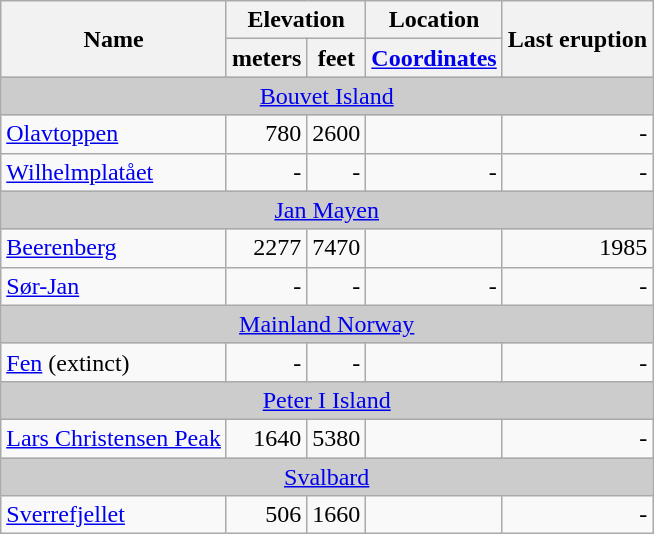<table class="wikitable">
<tr>
<th rowspan="2">Name</th>
<th colspan ="2">Elevation</th>
<th>Location</th>
<th rowspan="2">Last eruption</th>
</tr>
<tr>
<th>meters</th>
<th>feet</th>
<th><a href='#'>Coordinates</a></th>
</tr>
<tr>
<td colspan="5" style="text-align:center;background-color:#cccccc;"><a href='#'>Bouvet Island</a></td>
</tr>
<tr align="right">
<td align="left"><a href='#'>Olavtoppen</a></td>
<td>780</td>
<td>2600</td>
<td></td>
<td>-</td>
</tr>
<tr align="right">
<td align="left"><a href='#'>Wilhelmplatået</a></td>
<td>-</td>
<td>-</td>
<td>-</td>
<td>-</td>
</tr>
<tr>
<td colspan="5" style="text-align:center;background-color:#cccccc;"><a href='#'>Jan Mayen</a></td>
</tr>
<tr align="right">
<td align="left"><a href='#'>Beerenberg</a></td>
<td>2277</td>
<td>7470</td>
<td></td>
<td>1985</td>
</tr>
<tr align="right">
<td align="left"><a href='#'>Sør-Jan</a></td>
<td>-</td>
<td>-</td>
<td>-</td>
<td>-</td>
</tr>
<tr>
<td colspan="5" style="text-align:center;background-color:#cccccc;"><a href='#'>Mainland Norway</a></td>
</tr>
<tr align="right">
<td align="left"><a href='#'>Fen</a> (extinct)</td>
<td>-</td>
<td>-</td>
<td></td>
<td>-</td>
</tr>
<tr>
<td colspan="5" style="text-align:center;background-color:#cccccc;"><a href='#'>Peter I Island</a></td>
</tr>
<tr align="right">
<td align="left"><a href='#'>Lars Christensen Peak</a></td>
<td>1640</td>
<td>5380</td>
<td></td>
<td>-</td>
</tr>
<tr>
<td colspan="5" style="text-align:center;background-color:#cccccc;"><a href='#'>Svalbard</a></td>
</tr>
<tr align="right">
<td align="left"><a href='#'>Sverrefjellet</a></td>
<td>506</td>
<td>1660</td>
<td></td>
<td>-</td>
</tr>
</table>
